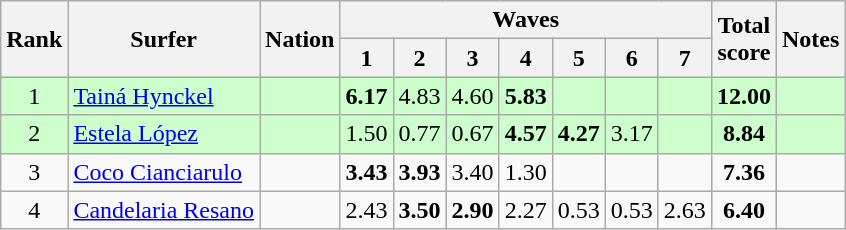<table class="wikitable sortable" style="text-align:center">
<tr>
<th rowspan=2>Rank</th>
<th rowspan=2>Surfer</th>
<th rowspan=2>Nation</th>
<th colspan=7>Waves</th>
<th rowspan=2>Total<br>score</th>
<th rowspan=2>Notes</th>
</tr>
<tr>
<th>1</th>
<th>2</th>
<th>3</th>
<th>4</th>
<th>5</th>
<th>6</th>
<th>7</th>
</tr>
<tr bgcolor=ccffcc>
<td>1</td>
<td align=left><a href='#'>Tainá Hynckel</a></td>
<td align=left></td>
<td><strong>6.17</strong></td>
<td>4.83</td>
<td>4.60</td>
<td><strong>5.83</strong></td>
<td></td>
<td></td>
<td></td>
<td><strong>12.00</strong></td>
<td></td>
</tr>
<tr bgcolor=ccffcc>
<td>2</td>
<td align=left><a href='#'>Estela López</a></td>
<td align=left></td>
<td>1.50</td>
<td>0.77</td>
<td>0.67</td>
<td><strong>4.57</strong></td>
<td><strong>4.27</strong></td>
<td>3.17</td>
<td></td>
<td><strong>8.84</strong></td>
<td></td>
</tr>
<tr>
<td>3</td>
<td align=left><a href='#'>Coco Cianciarulo</a></td>
<td align=left></td>
<td><strong>3.43</strong></td>
<td><strong>3.93</strong></td>
<td>3.40</td>
<td>1.30</td>
<td></td>
<td></td>
<td></td>
<td><strong>7.36</strong></td>
<td></td>
</tr>
<tr>
<td>4</td>
<td align=left><a href='#'>Candelaria Resano</a></td>
<td align=left></td>
<td>2.43</td>
<td><strong>3.50</strong></td>
<td><strong>2.90</strong></td>
<td>2.27</td>
<td>0.53</td>
<td>0.53</td>
<td>2.63</td>
<td><strong>6.40</strong></td>
<td></td>
</tr>
</table>
